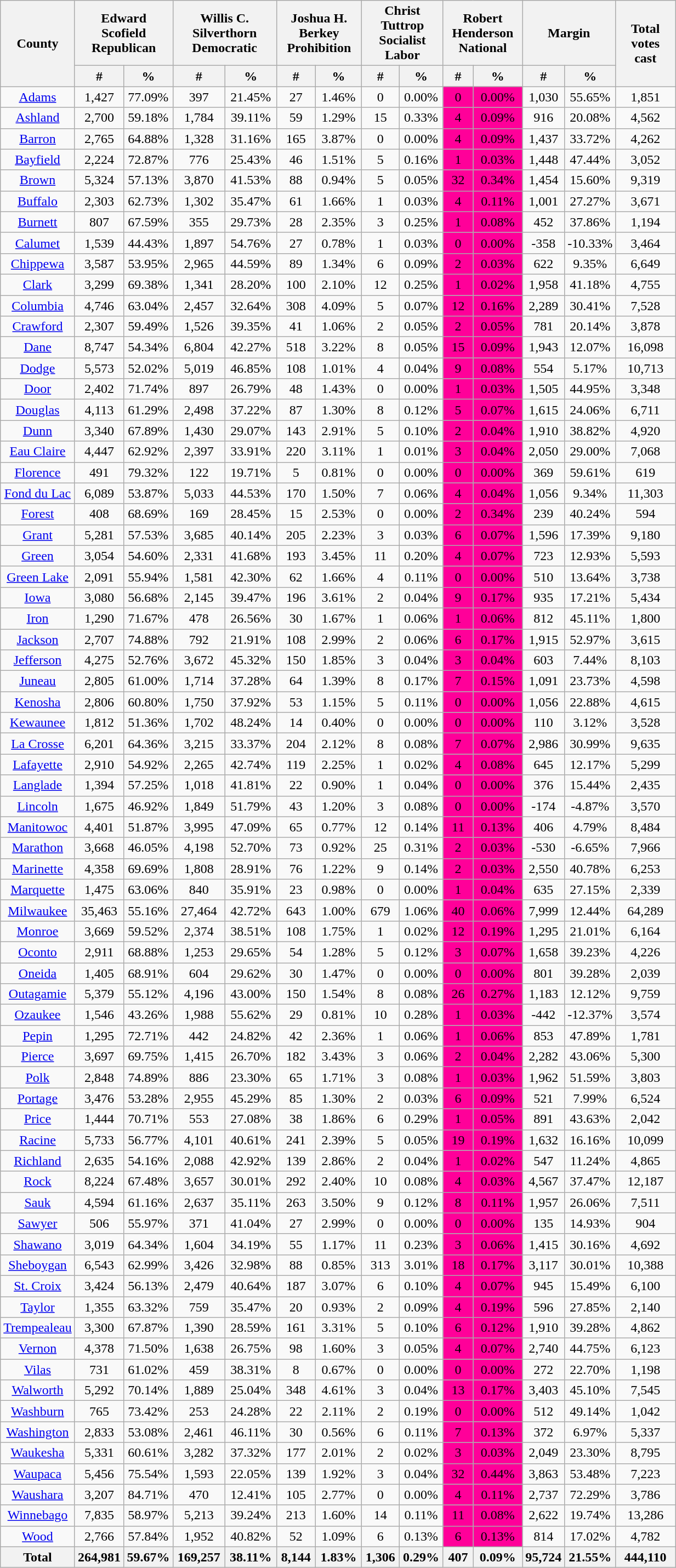<table width="65%" class="wikitable sortable" style="text-align:center">
<tr>
<th rowspan="2" style="text-align:center;">County</th>
<th colspan="2" style="text-align:center;">Edward Scofield<br>Republican</th>
<th colspan="2" style="text-align:center;">Willis C. Silverthorn<br>Democratic</th>
<th colspan="2" style="text-align:center;">Joshua H. Berkey<br>Prohibition</th>
<th colspan="2" style="text-align:center;">Christ Tuttrop<br>Socialist Labor</th>
<th colspan="2" style="text-align:center;">Robert Henderson<br>National</th>
<th colspan="2" style="text-align:center;">Margin</th>
<th rowspan="2" style="text-align:center;">Total votes cast</th>
</tr>
<tr>
<th style="text-align:center;" data-sort-type="number">#</th>
<th style="text-align:center;" data-sort-type="number">%</th>
<th style="text-align:center;" data-sort-type="number">#</th>
<th style="text-align:center;" data-sort-type="number">%</th>
<th style="text-align:center;" data-sort-type="number">#</th>
<th style="text-align:center;" data-sort-type="number">%</th>
<th style="text-align:center;" data-sort-type="number">#</th>
<th style="text-align:center;" data-sort-type="number">%</th>
<th style="text-align:center;" data-sort-type="number">#</th>
<th style="text-align:center;" data-sort-type="number">%</th>
<th style="text-align:center;" data-sort-type="number">#</th>
<th style="text-align:center;" data-sort-type="number">%</th>
</tr>
<tr style="text-align:center;">
<td><a href='#'>Adams</a></td>
<td>1,427</td>
<td>77.09%</td>
<td>397</td>
<td>21.45%</td>
<td>27</td>
<td>1.46%</td>
<td>0</td>
<td>0.00%</td>
<td bgcolor="#f09">0</td>
<td bgcolor="#f09">0.00%</td>
<td>1,030</td>
<td>55.65%</td>
<td>1,851</td>
</tr>
<tr style="text-align:center;">
<td><a href='#'>Ashland</a></td>
<td>2,700</td>
<td>59.18%</td>
<td>1,784</td>
<td>39.11%</td>
<td>59</td>
<td>1.29%</td>
<td>15</td>
<td>0.33%</td>
<td bgcolor="#f09">4</td>
<td bgcolor="#f09">0.09%</td>
<td>916</td>
<td>20.08%</td>
<td>4,562</td>
</tr>
<tr style="text-align:center;">
<td><a href='#'>Barron</a></td>
<td>2,765</td>
<td>64.88%</td>
<td>1,328</td>
<td>31.16%</td>
<td>165</td>
<td>3.87%</td>
<td>0</td>
<td>0.00%</td>
<td bgcolor="#f09">4</td>
<td bgcolor="#f09">0.09%</td>
<td>1,437</td>
<td>33.72%</td>
<td>4,262</td>
</tr>
<tr style="text-align:center;">
<td><a href='#'>Bayfield</a></td>
<td>2,224</td>
<td>72.87%</td>
<td>776</td>
<td>25.43%</td>
<td>46</td>
<td>1.51%</td>
<td>5</td>
<td>0.16%</td>
<td bgcolor="#f09">1</td>
<td bgcolor="#f09">0.03%</td>
<td>1,448</td>
<td>47.44%</td>
<td>3,052</td>
</tr>
<tr style="text-align:center;">
<td><a href='#'>Brown</a></td>
<td>5,324</td>
<td>57.13%</td>
<td>3,870</td>
<td>41.53%</td>
<td>88</td>
<td>0.94%</td>
<td>5</td>
<td>0.05%</td>
<td bgcolor="#f09">32</td>
<td bgcolor="#f09">0.34%</td>
<td>1,454</td>
<td>15.60%</td>
<td>9,319</td>
</tr>
<tr style="text-align:center;">
<td><a href='#'>Buffalo</a></td>
<td>2,303</td>
<td>62.73%</td>
<td>1,302</td>
<td>35.47%</td>
<td>61</td>
<td>1.66%</td>
<td>1</td>
<td>0.03%</td>
<td bgcolor="#f09">4</td>
<td bgcolor="#f09">0.11%</td>
<td>1,001</td>
<td>27.27%</td>
<td>3,671</td>
</tr>
<tr style="text-align:center;">
<td><a href='#'>Burnett</a></td>
<td>807</td>
<td>67.59%</td>
<td>355</td>
<td>29.73%</td>
<td>28</td>
<td>2.35%</td>
<td>3</td>
<td>0.25%</td>
<td bgcolor="#f09">1</td>
<td bgcolor="#f09">0.08%</td>
<td>452</td>
<td>37.86%</td>
<td>1,194</td>
</tr>
<tr style="text-align:center;">
<td><a href='#'>Calumet</a></td>
<td>1,539</td>
<td>44.43%</td>
<td>1,897</td>
<td>54.76%</td>
<td>27</td>
<td>0.78%</td>
<td>1</td>
<td>0.03%</td>
<td bgcolor="#f09">0</td>
<td bgcolor="#f09">0.00%</td>
<td>-358</td>
<td>-10.33%</td>
<td>3,464</td>
</tr>
<tr style="text-align:center;">
<td><a href='#'>Chippewa</a></td>
<td>3,587</td>
<td>53.95%</td>
<td>2,965</td>
<td>44.59%</td>
<td>89</td>
<td>1.34%</td>
<td>6</td>
<td>0.09%</td>
<td bgcolor="#f09">2</td>
<td bgcolor="#f09">0.03%</td>
<td>622</td>
<td>9.35%</td>
<td>6,649</td>
</tr>
<tr style="text-align:center;">
<td><a href='#'>Clark</a></td>
<td>3,299</td>
<td>69.38%</td>
<td>1,341</td>
<td>28.20%</td>
<td>100</td>
<td>2.10%</td>
<td>12</td>
<td>0.25%</td>
<td bgcolor="#f09">1</td>
<td bgcolor="#f09">0.02%</td>
<td>1,958</td>
<td>41.18%</td>
<td>4,755</td>
</tr>
<tr style="text-align:center;">
<td><a href='#'>Columbia</a></td>
<td>4,746</td>
<td>63.04%</td>
<td>2,457</td>
<td>32.64%</td>
<td>308</td>
<td>4.09%</td>
<td>5</td>
<td>0.07%</td>
<td bgcolor="#f09">12</td>
<td bgcolor="#f09">0.16%</td>
<td>2,289</td>
<td>30.41%</td>
<td>7,528</td>
</tr>
<tr style="text-align:center;">
<td><a href='#'>Crawford</a></td>
<td>2,307</td>
<td>59.49%</td>
<td>1,526</td>
<td>39.35%</td>
<td>41</td>
<td>1.06%</td>
<td>2</td>
<td>0.05%</td>
<td bgcolor="#f09">2</td>
<td bgcolor="#f09">0.05%</td>
<td>781</td>
<td>20.14%</td>
<td>3,878</td>
</tr>
<tr style="text-align:center;">
<td><a href='#'>Dane</a></td>
<td>8,747</td>
<td>54.34%</td>
<td>6,804</td>
<td>42.27%</td>
<td>518</td>
<td>3.22%</td>
<td>8</td>
<td>0.05%</td>
<td bgcolor="#f09">15</td>
<td bgcolor="#f09">0.09%</td>
<td>1,943</td>
<td>12.07%</td>
<td>16,098</td>
</tr>
<tr style="text-align:center;">
<td><a href='#'>Dodge</a></td>
<td>5,573</td>
<td>52.02%</td>
<td>5,019</td>
<td>46.85%</td>
<td>108</td>
<td>1.01%</td>
<td>4</td>
<td>0.04%</td>
<td bgcolor="#f09">9</td>
<td bgcolor="#f09">0.08%</td>
<td>554</td>
<td>5.17%</td>
<td>10,713</td>
</tr>
<tr style="text-align:center;">
<td><a href='#'>Door</a></td>
<td>2,402</td>
<td>71.74%</td>
<td>897</td>
<td>26.79%</td>
<td>48</td>
<td>1.43%</td>
<td>0</td>
<td>0.00%</td>
<td bgcolor="#f09">1</td>
<td bgcolor="#f09">0.03%</td>
<td>1,505</td>
<td>44.95%</td>
<td>3,348</td>
</tr>
<tr style="text-align:center;">
<td><a href='#'>Douglas</a></td>
<td>4,113</td>
<td>61.29%</td>
<td>2,498</td>
<td>37.22%</td>
<td>87</td>
<td>1.30%</td>
<td>8</td>
<td>0.12%</td>
<td bgcolor="#f09">5</td>
<td bgcolor="#f09">0.07%</td>
<td>1,615</td>
<td>24.06%</td>
<td>6,711</td>
</tr>
<tr style="text-align:center;">
<td><a href='#'>Dunn</a></td>
<td>3,340</td>
<td>67.89%</td>
<td>1,430</td>
<td>29.07%</td>
<td>143</td>
<td>2.91%</td>
<td>5</td>
<td>0.10%</td>
<td bgcolor="#f09">2</td>
<td bgcolor="#f09">0.04%</td>
<td>1,910</td>
<td>38.82%</td>
<td>4,920</td>
</tr>
<tr style="text-align:center;">
<td><a href='#'>Eau Claire</a></td>
<td>4,447</td>
<td>62.92%</td>
<td>2,397</td>
<td>33.91%</td>
<td>220</td>
<td>3.11%</td>
<td>1</td>
<td>0.01%</td>
<td bgcolor="#f09">3</td>
<td bgcolor="#f09">0.04%</td>
<td>2,050</td>
<td>29.00%</td>
<td>7,068</td>
</tr>
<tr style="text-align:center;">
<td><a href='#'>Florence</a></td>
<td>491</td>
<td>79.32%</td>
<td>122</td>
<td>19.71%</td>
<td>5</td>
<td>0.81%</td>
<td>0</td>
<td>0.00%</td>
<td bgcolor="#f09">0</td>
<td bgcolor="#f09">0.00%</td>
<td>369</td>
<td>59.61%</td>
<td>619</td>
</tr>
<tr style="text-align:center;">
<td><a href='#'>Fond du Lac</a></td>
<td>6,089</td>
<td>53.87%</td>
<td>5,033</td>
<td>44.53%</td>
<td>170</td>
<td>1.50%</td>
<td>7</td>
<td>0.06%</td>
<td bgcolor="#f09">4</td>
<td bgcolor="#f09">0.04%</td>
<td>1,056</td>
<td>9.34%</td>
<td>11,303</td>
</tr>
<tr style="text-align:center;">
<td><a href='#'>Forest</a></td>
<td>408</td>
<td>68.69%</td>
<td>169</td>
<td>28.45%</td>
<td>15</td>
<td>2.53%</td>
<td>0</td>
<td>0.00%</td>
<td bgcolor="#f09">2</td>
<td bgcolor="#f09">0.34%</td>
<td>239</td>
<td>40.24%</td>
<td>594</td>
</tr>
<tr style="text-align:center;">
<td><a href='#'>Grant</a></td>
<td>5,281</td>
<td>57.53%</td>
<td>3,685</td>
<td>40.14%</td>
<td>205</td>
<td>2.23%</td>
<td>3</td>
<td>0.03%</td>
<td bgcolor="#f09">6</td>
<td bgcolor="#f09">0.07%</td>
<td>1,596</td>
<td>17.39%</td>
<td>9,180</td>
</tr>
<tr style="text-align:center;">
<td><a href='#'>Green</a></td>
<td>3,054</td>
<td>54.60%</td>
<td>2,331</td>
<td>41.68%</td>
<td>193</td>
<td>3.45%</td>
<td>11</td>
<td>0.20%</td>
<td bgcolor="#f09">4</td>
<td bgcolor="#f09">0.07%</td>
<td>723</td>
<td>12.93%</td>
<td>5,593</td>
</tr>
<tr style="text-align:center;">
<td><a href='#'>Green Lake</a></td>
<td>2,091</td>
<td>55.94%</td>
<td>1,581</td>
<td>42.30%</td>
<td>62</td>
<td>1.66%</td>
<td>4</td>
<td>0.11%</td>
<td bgcolor="#f09">0</td>
<td bgcolor="#f09">0.00%</td>
<td>510</td>
<td>13.64%</td>
<td>3,738</td>
</tr>
<tr style="text-align:center;">
<td><a href='#'>Iowa</a></td>
<td>3,080</td>
<td>56.68%</td>
<td>2,145</td>
<td>39.47%</td>
<td>196</td>
<td>3.61%</td>
<td>2</td>
<td>0.04%</td>
<td bgcolor="#f09">9</td>
<td bgcolor="#f09">0.17%</td>
<td>935</td>
<td>17.21%</td>
<td>5,434</td>
</tr>
<tr style="text-align:center;">
<td><a href='#'>Iron</a></td>
<td>1,290</td>
<td>71.67%</td>
<td>478</td>
<td>26.56%</td>
<td>30</td>
<td>1.67%</td>
<td>1</td>
<td>0.06%</td>
<td bgcolor="#f09">1</td>
<td bgcolor="#f09">0.06%</td>
<td>812</td>
<td>45.11%</td>
<td>1,800</td>
</tr>
<tr style="text-align:center;">
<td><a href='#'>Jackson</a></td>
<td>2,707</td>
<td>74.88%</td>
<td>792</td>
<td>21.91%</td>
<td>108</td>
<td>2.99%</td>
<td>2</td>
<td>0.06%</td>
<td bgcolor="#f09">6</td>
<td bgcolor="#f09">0.17%</td>
<td>1,915</td>
<td>52.97%</td>
<td>3,615</td>
</tr>
<tr style="text-align:center;">
<td><a href='#'>Jefferson</a></td>
<td>4,275</td>
<td>52.76%</td>
<td>3,672</td>
<td>45.32%</td>
<td>150</td>
<td>1.85%</td>
<td>3</td>
<td>0.04%</td>
<td bgcolor="#f09">3</td>
<td bgcolor="#f09">0.04%</td>
<td>603</td>
<td>7.44%</td>
<td>8,103</td>
</tr>
<tr style="text-align:center;">
<td><a href='#'>Juneau</a></td>
<td>2,805</td>
<td>61.00%</td>
<td>1,714</td>
<td>37.28%</td>
<td>64</td>
<td>1.39%</td>
<td>8</td>
<td>0.17%</td>
<td bgcolor="#f09">7</td>
<td bgcolor="#f09">0.15%</td>
<td>1,091</td>
<td>23.73%</td>
<td>4,598</td>
</tr>
<tr style="text-align:center;">
<td><a href='#'>Kenosha</a></td>
<td>2,806</td>
<td>60.80%</td>
<td>1,750</td>
<td>37.92%</td>
<td>53</td>
<td>1.15%</td>
<td>5</td>
<td>0.11%</td>
<td bgcolor="#f09">0</td>
<td bgcolor="#f09">0.00%</td>
<td>1,056</td>
<td>22.88%</td>
<td>4,615</td>
</tr>
<tr style="text-align:center;">
<td><a href='#'>Kewaunee</a></td>
<td>1,812</td>
<td>51.36%</td>
<td>1,702</td>
<td>48.24%</td>
<td>14</td>
<td>0.40%</td>
<td>0</td>
<td>0.00%</td>
<td bgcolor="#f09">0</td>
<td bgcolor="#f09">0.00%</td>
<td>110</td>
<td>3.12%</td>
<td>3,528</td>
</tr>
<tr style="text-align:center;">
<td><a href='#'>La Crosse</a></td>
<td>6,201</td>
<td>64.36%</td>
<td>3,215</td>
<td>33.37%</td>
<td>204</td>
<td>2.12%</td>
<td>8</td>
<td>0.08%</td>
<td bgcolor="#f09">7</td>
<td bgcolor="#f09">0.07%</td>
<td>2,986</td>
<td>30.99%</td>
<td>9,635</td>
</tr>
<tr style="text-align:center;">
<td><a href='#'>Lafayette</a></td>
<td>2,910</td>
<td>54.92%</td>
<td>2,265</td>
<td>42.74%</td>
<td>119</td>
<td>2.25%</td>
<td>1</td>
<td>0.02%</td>
<td bgcolor="#f09">4</td>
<td bgcolor="#f09">0.08%</td>
<td>645</td>
<td>12.17%</td>
<td>5,299</td>
</tr>
<tr style="text-align:center;">
<td><a href='#'>Langlade</a></td>
<td>1,394</td>
<td>57.25%</td>
<td>1,018</td>
<td>41.81%</td>
<td>22</td>
<td>0.90%</td>
<td>1</td>
<td>0.04%</td>
<td bgcolor="#f09">0</td>
<td bgcolor="#f09">0.00%</td>
<td>376</td>
<td>15.44%</td>
<td>2,435</td>
</tr>
<tr style="text-align:center;">
<td><a href='#'>Lincoln</a></td>
<td>1,675</td>
<td>46.92%</td>
<td>1,849</td>
<td>51.79%</td>
<td>43</td>
<td>1.20%</td>
<td>3</td>
<td>0.08%</td>
<td bgcolor="#f09">0</td>
<td bgcolor="#f09">0.00%</td>
<td>-174</td>
<td>-4.87%</td>
<td>3,570</td>
</tr>
<tr style="text-align:center;">
<td><a href='#'>Manitowoc</a></td>
<td>4,401</td>
<td>51.87%</td>
<td>3,995</td>
<td>47.09%</td>
<td>65</td>
<td>0.77%</td>
<td>12</td>
<td>0.14%</td>
<td bgcolor="#f09">11</td>
<td bgcolor="#f09">0.13%</td>
<td>406</td>
<td>4.79%</td>
<td>8,484</td>
</tr>
<tr style="text-align:center;">
<td><a href='#'>Marathon</a></td>
<td>3,668</td>
<td>46.05%</td>
<td>4,198</td>
<td>52.70%</td>
<td>73</td>
<td>0.92%</td>
<td>25</td>
<td>0.31%</td>
<td bgcolor="#f09">2</td>
<td bgcolor="#f09">0.03%</td>
<td>-530</td>
<td>-6.65%</td>
<td>7,966</td>
</tr>
<tr style="text-align:center;">
<td><a href='#'>Marinette</a></td>
<td>4,358</td>
<td>69.69%</td>
<td>1,808</td>
<td>28.91%</td>
<td>76</td>
<td>1.22%</td>
<td>9</td>
<td>0.14%</td>
<td bgcolor="#f09">2</td>
<td bgcolor="#f09">0.03%</td>
<td>2,550</td>
<td>40.78%</td>
<td>6,253</td>
</tr>
<tr style="text-align:center;">
<td><a href='#'>Marquette</a></td>
<td>1,475</td>
<td>63.06%</td>
<td>840</td>
<td>35.91%</td>
<td>23</td>
<td>0.98%</td>
<td>0</td>
<td>0.00%</td>
<td bgcolor="#f09">1</td>
<td bgcolor="#f09">0.04%</td>
<td>635</td>
<td>27.15%</td>
<td>2,339</td>
</tr>
<tr style="text-align:center;">
<td><a href='#'>Milwaukee</a></td>
<td>35,463</td>
<td>55.16%</td>
<td>27,464</td>
<td>42.72%</td>
<td>643</td>
<td>1.00%</td>
<td>679</td>
<td>1.06%</td>
<td bgcolor="#f09">40</td>
<td bgcolor="#f09">0.06%</td>
<td>7,999</td>
<td>12.44%</td>
<td>64,289</td>
</tr>
<tr style="text-align:center;">
<td><a href='#'>Monroe</a></td>
<td>3,669</td>
<td>59.52%</td>
<td>2,374</td>
<td>38.51%</td>
<td>108</td>
<td>1.75%</td>
<td>1</td>
<td>0.02%</td>
<td bgcolor="#f09">12</td>
<td bgcolor="#f09">0.19%</td>
<td>1,295</td>
<td>21.01%</td>
<td>6,164</td>
</tr>
<tr style="text-align:center;">
<td><a href='#'>Oconto</a></td>
<td>2,911</td>
<td>68.88%</td>
<td>1,253</td>
<td>29.65%</td>
<td>54</td>
<td>1.28%</td>
<td>5</td>
<td>0.12%</td>
<td bgcolor="#f09">3</td>
<td bgcolor="#f09">0.07%</td>
<td>1,658</td>
<td>39.23%</td>
<td>4,226</td>
</tr>
<tr style="text-align:center;">
<td><a href='#'>Oneida</a></td>
<td>1,405</td>
<td>68.91%</td>
<td>604</td>
<td>29.62%</td>
<td>30</td>
<td>1.47%</td>
<td>0</td>
<td>0.00%</td>
<td bgcolor="#f09">0</td>
<td bgcolor="#f09">0.00%</td>
<td>801</td>
<td>39.28%</td>
<td>2,039</td>
</tr>
<tr style="text-align:center;">
<td><a href='#'>Outagamie</a></td>
<td>5,379</td>
<td>55.12%</td>
<td>4,196</td>
<td>43.00%</td>
<td>150</td>
<td>1.54%</td>
<td>8</td>
<td>0.08%</td>
<td bgcolor="#f09">26</td>
<td bgcolor="#f09">0.27%</td>
<td>1,183</td>
<td>12.12%</td>
<td>9,759</td>
</tr>
<tr style="text-align:center;">
<td><a href='#'>Ozaukee</a></td>
<td>1,546</td>
<td>43.26%</td>
<td>1,988</td>
<td>55.62%</td>
<td>29</td>
<td>0.81%</td>
<td>10</td>
<td>0.28%</td>
<td bgcolor="#f09">1</td>
<td bgcolor="#f09">0.03%</td>
<td>-442</td>
<td>-12.37%</td>
<td>3,574</td>
</tr>
<tr style="text-align:center;">
<td><a href='#'>Pepin</a></td>
<td>1,295</td>
<td>72.71%</td>
<td>442</td>
<td>24.82%</td>
<td>42</td>
<td>2.36%</td>
<td>1</td>
<td>0.06%</td>
<td bgcolor="#f09">1</td>
<td bgcolor="#f09">0.06%</td>
<td>853</td>
<td>47.89%</td>
<td>1,781</td>
</tr>
<tr style="text-align:center;">
<td><a href='#'>Pierce</a></td>
<td>3,697</td>
<td>69.75%</td>
<td>1,415</td>
<td>26.70%</td>
<td>182</td>
<td>3.43%</td>
<td>3</td>
<td>0.06%</td>
<td bgcolor="#f09">2</td>
<td bgcolor="#f09">0.04%</td>
<td>2,282</td>
<td>43.06%</td>
<td>5,300</td>
</tr>
<tr style="text-align:center;">
<td><a href='#'>Polk</a></td>
<td>2,848</td>
<td>74.89%</td>
<td>886</td>
<td>23.30%</td>
<td>65</td>
<td>1.71%</td>
<td>3</td>
<td>0.08%</td>
<td bgcolor="#f09">1</td>
<td bgcolor="#f09">0.03%</td>
<td>1,962</td>
<td>51.59%</td>
<td>3,803</td>
</tr>
<tr style="text-align:center;">
<td><a href='#'>Portage</a></td>
<td>3,476</td>
<td>53.28%</td>
<td>2,955</td>
<td>45.29%</td>
<td>85</td>
<td>1.30%</td>
<td>2</td>
<td>0.03%</td>
<td bgcolor="#f09">6</td>
<td bgcolor="#f09">0.09%</td>
<td>521</td>
<td>7.99%</td>
<td>6,524</td>
</tr>
<tr style="text-align:center;">
<td><a href='#'>Price</a></td>
<td>1,444</td>
<td>70.71%</td>
<td>553</td>
<td>27.08%</td>
<td>38</td>
<td>1.86%</td>
<td>6</td>
<td>0.29%</td>
<td bgcolor="#f09">1</td>
<td bgcolor="#f09">0.05%</td>
<td>891</td>
<td>43.63%</td>
<td>2,042</td>
</tr>
<tr style="text-align:center;">
<td><a href='#'>Racine</a></td>
<td>5,733</td>
<td>56.77%</td>
<td>4,101</td>
<td>40.61%</td>
<td>241</td>
<td>2.39%</td>
<td>5</td>
<td>0.05%</td>
<td bgcolor="#f09">19</td>
<td bgcolor="#f09">0.19%</td>
<td>1,632</td>
<td>16.16%</td>
<td>10,099</td>
</tr>
<tr style="text-align:center;">
<td><a href='#'>Richland</a></td>
<td>2,635</td>
<td>54.16%</td>
<td>2,088</td>
<td>42.92%</td>
<td>139</td>
<td>2.86%</td>
<td>2</td>
<td>0.04%</td>
<td bgcolor="#f09">1</td>
<td bgcolor="#f09">0.02%</td>
<td>547</td>
<td>11.24%</td>
<td>4,865</td>
</tr>
<tr style="text-align:center;">
<td><a href='#'>Rock</a></td>
<td>8,224</td>
<td>67.48%</td>
<td>3,657</td>
<td>30.01%</td>
<td>292</td>
<td>2.40%</td>
<td>10</td>
<td>0.08%</td>
<td bgcolor="#f09">4</td>
<td bgcolor="#f09">0.03%</td>
<td>4,567</td>
<td>37.47%</td>
<td>12,187</td>
</tr>
<tr style="text-align:center;">
<td><a href='#'>Sauk</a></td>
<td>4,594</td>
<td>61.16%</td>
<td>2,637</td>
<td>35.11%</td>
<td>263</td>
<td>3.50%</td>
<td>9</td>
<td>0.12%</td>
<td bgcolor="#f09">8</td>
<td bgcolor="#f09">0.11%</td>
<td>1,957</td>
<td>26.06%</td>
<td>7,511</td>
</tr>
<tr style="text-align:center;">
<td><a href='#'>Sawyer</a></td>
<td>506</td>
<td>55.97%</td>
<td>371</td>
<td>41.04%</td>
<td>27</td>
<td>2.99%</td>
<td>0</td>
<td>0.00%</td>
<td bgcolor="#f09">0</td>
<td bgcolor="#f09">0.00%</td>
<td>135</td>
<td>14.93%</td>
<td>904</td>
</tr>
<tr style="text-align:center;">
<td><a href='#'>Shawano</a></td>
<td>3,019</td>
<td>64.34%</td>
<td>1,604</td>
<td>34.19%</td>
<td>55</td>
<td>1.17%</td>
<td>11</td>
<td>0.23%</td>
<td bgcolor="#f09">3</td>
<td bgcolor="#f09">0.06%</td>
<td>1,415</td>
<td>30.16%</td>
<td>4,692</td>
</tr>
<tr style="text-align:center;">
<td><a href='#'>Sheboygan</a></td>
<td>6,543</td>
<td>62.99%</td>
<td>3,426</td>
<td>32.98%</td>
<td>88</td>
<td>0.85%</td>
<td>313</td>
<td>3.01%</td>
<td bgcolor="#f09">18</td>
<td bgcolor="#f09">0.17%</td>
<td>3,117</td>
<td>30.01%</td>
<td>10,388</td>
</tr>
<tr style="text-align:center;">
<td><a href='#'>St. Croix</a></td>
<td>3,424</td>
<td>56.13%</td>
<td>2,479</td>
<td>40.64%</td>
<td>187</td>
<td>3.07%</td>
<td>6</td>
<td>0.10%</td>
<td bgcolor="#f09">4</td>
<td bgcolor="#f09">0.07%</td>
<td>945</td>
<td>15.49%</td>
<td>6,100</td>
</tr>
<tr style="text-align:center;">
<td><a href='#'>Taylor</a></td>
<td>1,355</td>
<td>63.32%</td>
<td>759</td>
<td>35.47%</td>
<td>20</td>
<td>0.93%</td>
<td>2</td>
<td>0.09%</td>
<td bgcolor="#f09">4</td>
<td bgcolor="#f09">0.19%</td>
<td>596</td>
<td>27.85%</td>
<td>2,140</td>
</tr>
<tr style="text-align:center;">
<td><a href='#'>Trempealeau</a></td>
<td>3,300</td>
<td>67.87%</td>
<td>1,390</td>
<td>28.59%</td>
<td>161</td>
<td>3.31%</td>
<td>5</td>
<td>0.10%</td>
<td bgcolor="#f09">6</td>
<td bgcolor="#f09">0.12%</td>
<td>1,910</td>
<td>39.28%</td>
<td>4,862</td>
</tr>
<tr style="text-align:center;">
<td><a href='#'>Vernon</a></td>
<td>4,378</td>
<td>71.50%</td>
<td>1,638</td>
<td>26.75%</td>
<td>98</td>
<td>1.60%</td>
<td>3</td>
<td>0.05%</td>
<td bgcolor="#f09">4</td>
<td bgcolor="#f09">0.07%</td>
<td>2,740</td>
<td>44.75%</td>
<td>6,123</td>
</tr>
<tr style="text-align:center;">
<td><a href='#'>Vilas</a></td>
<td>731</td>
<td>61.02%</td>
<td>459</td>
<td>38.31%</td>
<td>8</td>
<td>0.67%</td>
<td>0</td>
<td>0.00%</td>
<td bgcolor="#f09">0</td>
<td bgcolor="#f09">0.00%</td>
<td>272</td>
<td>22.70%</td>
<td>1,198</td>
</tr>
<tr style="text-align:center;">
<td><a href='#'>Walworth</a></td>
<td>5,292</td>
<td>70.14%</td>
<td>1,889</td>
<td>25.04%</td>
<td>348</td>
<td>4.61%</td>
<td>3</td>
<td>0.04%</td>
<td bgcolor="#f09">13</td>
<td bgcolor="#f09">0.17%</td>
<td>3,403</td>
<td>45.10%</td>
<td>7,545</td>
</tr>
<tr style="text-align:center;">
<td><a href='#'>Washburn</a></td>
<td>765</td>
<td>73.42%</td>
<td>253</td>
<td>24.28%</td>
<td>22</td>
<td>2.11%</td>
<td>2</td>
<td>0.19%</td>
<td bgcolor="#f09">0</td>
<td bgcolor="#f09">0.00%</td>
<td>512</td>
<td>49.14%</td>
<td>1,042</td>
</tr>
<tr style="text-align:center;">
<td><a href='#'>Washington</a></td>
<td>2,833</td>
<td>53.08%</td>
<td>2,461</td>
<td>46.11%</td>
<td>30</td>
<td>0.56%</td>
<td>6</td>
<td>0.11%</td>
<td bgcolor="#f09">7</td>
<td bgcolor="#f09">0.13%</td>
<td>372</td>
<td>6.97%</td>
<td>5,337</td>
</tr>
<tr style="text-align:center;">
<td><a href='#'>Waukesha</a></td>
<td>5,331</td>
<td>60.61%</td>
<td>3,282</td>
<td>37.32%</td>
<td>177</td>
<td>2.01%</td>
<td>2</td>
<td>0.02%</td>
<td bgcolor="#f09">3</td>
<td bgcolor="#f09">0.03%</td>
<td>2,049</td>
<td>23.30%</td>
<td>8,795</td>
</tr>
<tr style="text-align:center;">
<td><a href='#'>Waupaca</a></td>
<td>5,456</td>
<td>75.54%</td>
<td>1,593</td>
<td>22.05%</td>
<td>139</td>
<td>1.92%</td>
<td>3</td>
<td>0.04%</td>
<td bgcolor="#f09">32</td>
<td bgcolor="#f09">0.44%</td>
<td>3,863</td>
<td>53.48%</td>
<td>7,223</td>
</tr>
<tr style="text-align:center;">
<td><a href='#'>Waushara</a></td>
<td>3,207</td>
<td>84.71%</td>
<td>470</td>
<td>12.41%</td>
<td>105</td>
<td>2.77%</td>
<td>0</td>
<td>0.00%</td>
<td bgcolor="#f09">4</td>
<td bgcolor="#f09">0.11%</td>
<td>2,737</td>
<td>72.29%</td>
<td>3,786</td>
</tr>
<tr style="text-align:center;">
<td><a href='#'>Winnebago</a></td>
<td>7,835</td>
<td>58.97%</td>
<td>5,213</td>
<td>39.24%</td>
<td>213</td>
<td>1.60%</td>
<td>14</td>
<td>0.11%</td>
<td bgcolor="#f09">11</td>
<td bgcolor="#f09">0.08%</td>
<td>2,622</td>
<td>19.74%</td>
<td>13,286</td>
</tr>
<tr style="text-align:center;">
<td><a href='#'>Wood</a></td>
<td>2,766</td>
<td>57.84%</td>
<td>1,952</td>
<td>40.82%</td>
<td>52</td>
<td>1.09%</td>
<td>6</td>
<td>0.13%</td>
<td bgcolor="#f09">6</td>
<td bgcolor="#f09">0.13%</td>
<td>814</td>
<td>17.02%</td>
<td>4,782</td>
</tr>
<tr>
<th>Total</th>
<th>264,981</th>
<th>59.67%</th>
<th>169,257</th>
<th>38.11%</th>
<th>8,144</th>
<th>1.83%</th>
<th>1,306</th>
<th>0.29%</th>
<th>407</th>
<th>0.09%</th>
<th>95,724</th>
<th>21.55%</th>
<th>444,110</th>
</tr>
</table>
